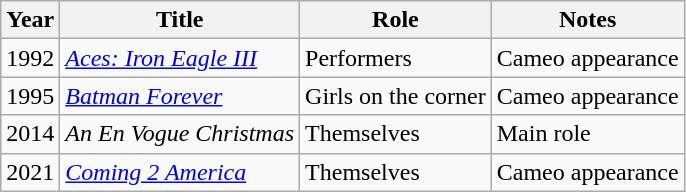<table class="wikitable">
<tr>
<th>Year</th>
<th>Title</th>
<th>Role</th>
<th>Notes</th>
</tr>
<tr>
<td>1992</td>
<td><em><a href='#'>Aces: Iron Eagle III</a></em></td>
<td>Performers</td>
<td>Cameo appearance</td>
</tr>
<tr>
<td>1995</td>
<td><em><a href='#'>Batman Forever</a></em></td>
<td>Girls on the corner</td>
<td>Cameo appearance</td>
</tr>
<tr>
<td>2014</td>
<td><em>An En Vogue Christmas</em></td>
<td>Themselves</td>
<td>Main role</td>
</tr>
<tr>
<td>2021</td>
<td><em><a href='#'>Coming 2 America</a></em></td>
<td>Themselves</td>
<td>Cameo appearance</td>
</tr>
</table>
